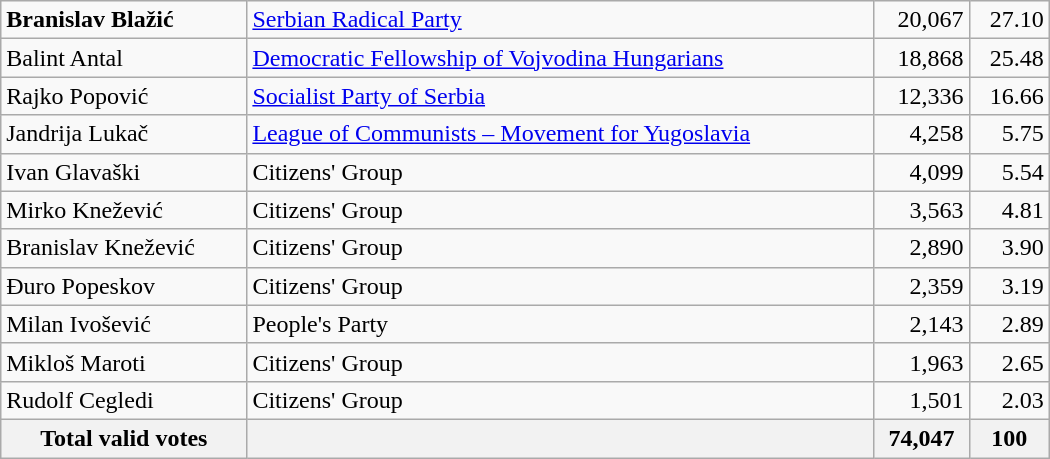<table style="width:700px;" class="wikitable">
<tr>
<td align="left"><strong>Branislav Blažić</strong></td>
<td align="left"><a href='#'>Serbian Radical Party</a></td>
<td align="right">20,067</td>
<td align="right">27.10</td>
</tr>
<tr>
<td align="left">Balint Antal</td>
<td align="left"><a href='#'>Democratic Fellowship of Vojvodina Hungarians</a></td>
<td align="right">18,868</td>
<td align="right">25.48</td>
</tr>
<tr>
<td align="left">Rajko Popović</td>
<td align="left"><a href='#'>Socialist Party of Serbia</a></td>
<td align="right">12,336</td>
<td align="right">16.66</td>
</tr>
<tr>
<td align="left">Jandrija Lukač</td>
<td align="left"><a href='#'>League of Communists – Movement for Yugoslavia</a></td>
<td align="right">4,258</td>
<td align="right">5.75</td>
</tr>
<tr>
<td align="left">Ivan Glavaški</td>
<td align="left">Citizens' Group</td>
<td align="right">4,099</td>
<td align="right">5.54</td>
</tr>
<tr>
<td align="left">Mirko Knežević</td>
<td align="left">Citizens' Group</td>
<td align="right">3,563</td>
<td align="right">4.81</td>
</tr>
<tr>
<td align="left">Branislav Knežević</td>
<td align="left">Citizens' Group</td>
<td align="right">2,890</td>
<td align="right">3.90</td>
</tr>
<tr>
<td align="left">Đuro Popeskov</td>
<td align="left">Citizens' Group</td>
<td align="right">2,359</td>
<td align="right">3.19</td>
</tr>
<tr>
<td align="left">Milan Ivošević</td>
<td align="left">People's Party</td>
<td align="right">2,143</td>
<td align="right">2.89</td>
</tr>
<tr>
<td align="left">Mikloš Maroti</td>
<td align="left">Citizens' Group</td>
<td align="right">1,963</td>
<td align="right">2.65</td>
</tr>
<tr>
<td align="left">Rudolf Cegledi</td>
<td align="left">Citizens' Group</td>
<td align="right">1,501</td>
<td align="right">2.03</td>
</tr>
<tr>
<th align="left">Total valid votes</th>
<th align="left"></th>
<th align="right">74,047</th>
<th align="right">100</th>
</tr>
</table>
